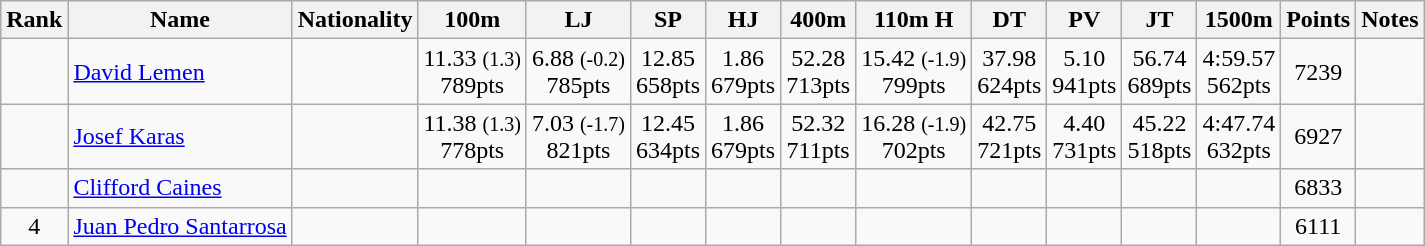<table class="wikitable sortable" style="text-align:center">
<tr>
<th>Rank</th>
<th>Name</th>
<th>Nationality</th>
<th>100m</th>
<th>LJ</th>
<th>SP</th>
<th>HJ</th>
<th>400m</th>
<th>110m H</th>
<th>DT</th>
<th>PV</th>
<th>JT</th>
<th>1500m</th>
<th>Points</th>
<th>Notes</th>
</tr>
<tr>
<td align=center></td>
<td align=left><a href='#'>David Lemen</a></td>
<td align=left></td>
<td>11.33 <small>(1.3)</small><br> 789pts</td>
<td>6.88 <small>(-0.2)</small><br> 785pts</td>
<td>12.85<br> 658pts</td>
<td>1.86<br> 679pts</td>
<td>52.28<br> 713pts</td>
<td>15.42 <small>(-1.9)</small><br> 799pts</td>
<td>37.98<br> 624pts</td>
<td>5.10<br> 941pts</td>
<td>56.74<br> 689pts</td>
<td>4:59.57<br> 562pts</td>
<td>7239</td>
<td></td>
</tr>
<tr>
<td align=center></td>
<td align=left><a href='#'>Josef Karas</a></td>
<td align=left></td>
<td>11.38 <small>(1.3)</small><br> 778pts</td>
<td>7.03 <small>(-1.7)</small><br> 821pts</td>
<td>12.45<br> 634pts</td>
<td>1.86<br> 679pts</td>
<td>52.32<br> 711pts</td>
<td>16.28 <small>(-1.9)</small><br> 702pts</td>
<td>42.75<br> 721pts</td>
<td>4.40<br> 731pts</td>
<td>45.22<br> 518pts</td>
<td>4:47.74<br> 632pts</td>
<td>6927</td>
<td></td>
</tr>
<tr>
<td align=center></td>
<td align=left><a href='#'>Clifford Caines</a></td>
<td align=left></td>
<td></td>
<td></td>
<td></td>
<td></td>
<td></td>
<td></td>
<td></td>
<td></td>
<td></td>
<td></td>
<td>6833</td>
<td></td>
</tr>
<tr>
<td align=center>4</td>
<td align=left><a href='#'>Juan Pedro Santarrosa</a></td>
<td align=left></td>
<td></td>
<td></td>
<td></td>
<td></td>
<td></td>
<td></td>
<td></td>
<td></td>
<td></td>
<td></td>
<td>6111</td>
<td></td>
</tr>
</table>
